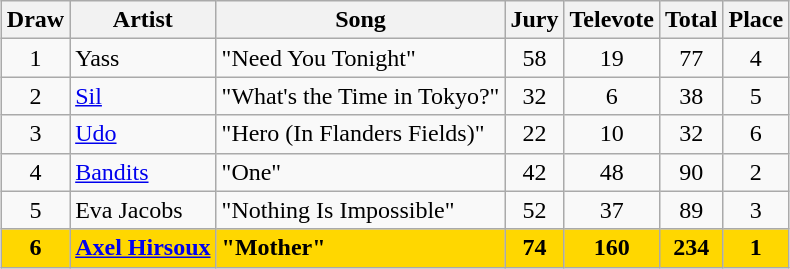<table class="sortable wikitable" style="margin: 1em auto 1em auto; text-align:center;">
<tr>
<th>Draw</th>
<th>Artist</th>
<th>Song</th>
<th>Jury</th>
<th>Televote</th>
<th>Total</th>
<th>Place</th>
</tr>
<tr>
<td>1</td>
<td align="left">Yass</td>
<td align="left">"Need You Tonight"</td>
<td>58</td>
<td>19</td>
<td>77</td>
<td>4</td>
</tr>
<tr>
<td>2</td>
<td align="left"><a href='#'>Sil</a></td>
<td align="left">"What's the Time in Tokyo?"</td>
<td>32</td>
<td>6</td>
<td>38</td>
<td>5</td>
</tr>
<tr>
<td>3</td>
<td align="left"><a href='#'>Udo</a></td>
<td align="left">"Hero (In Flanders Fields)"</td>
<td>22</td>
<td>10</td>
<td>32</td>
<td>6</td>
</tr>
<tr>
<td>4</td>
<td align="left"><a href='#'>Bandits</a></td>
<td align="left">"One"</td>
<td>42</td>
<td>48</td>
<td>90</td>
<td>2</td>
</tr>
<tr>
<td>5</td>
<td align="left">Eva Jacobs</td>
<td align="left">"Nothing Is Impossible"</td>
<td>52</td>
<td>37</td>
<td>89</td>
<td>3</td>
</tr>
<tr style="font-weight:bold; background:gold;">
<td>6</td>
<td align="left"><a href='#'>Axel Hirsoux</a></td>
<td align="left">"Mother"</td>
<td>74</td>
<td>160</td>
<td>234</td>
<td>1</td>
</tr>
</table>
